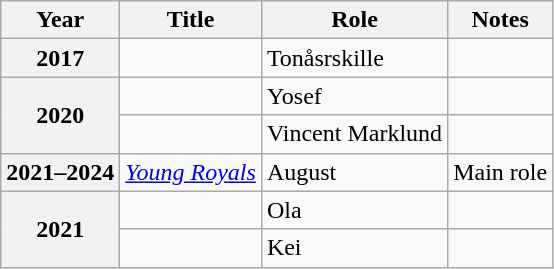<table class="wikitable plainrowheaders sortable">
<tr>
<th scope="col">Year</th>
<th scope="col">Title</th>
<th scope="col" class="unsortable">Role</th>
<th scope="col" class="unsortable">Notes</th>
</tr>
<tr>
<th scope="row">2017</th>
<td></td>
<td>Tonåsrskille</td>
<td></td>
</tr>
<tr>
<th scope="row" rowspan="2">2020</th>
<td></td>
<td>Yosef</td>
<td></td>
</tr>
<tr>
<td></td>
<td>Vincent Marklund</td>
<td></td>
</tr>
<tr>
<th scope="row">2021–2024</th>
<td><em><a href='#'>Young Royals</a></em></td>
<td>August</td>
<td>Main role</td>
</tr>
<tr>
<th scope="row" rowspan="2">2021</th>
<td></td>
<td>Ola</td>
<td></td>
</tr>
<tr>
<td></td>
<td>Kei</td>
<td></td>
</tr>
</table>
